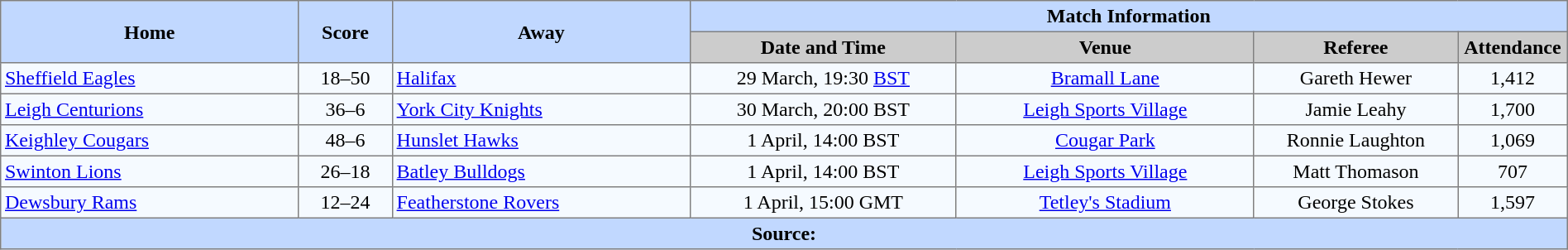<table border="1" cellpadding="3" cellspacing="0" style="border-collapse:collapse; text-align:center; width:100%;">
<tr style="background:#c1d8ff;">
<th rowspan="2" style="width:19%;">Home</th>
<th rowspan="2" style="width:6%;">Score</th>
<th rowspan="2" style="width:19%;">Away</th>
<th colspan=6>Match Information</th>
</tr>
<tr style="background:#ccc;">
<th width=17%>Date and Time</th>
<th width=19%>Venue</th>
<th width=13%>Referee</th>
<th width=7%>Attendance</th>
</tr>
<tr style="background:#f5faff;">
<td align=left> <a href='#'>Sheffield Eagles</a></td>
<td>18–50</td>
<td align=left> <a href='#'>Halifax</a></td>
<td>29 March, 19:30 <a href='#'>BST</a></td>
<td><a href='#'>Bramall Lane</a></td>
<td>Gareth Hewer</td>
<td>1,412</td>
</tr>
<tr style="background:#f5faff;">
<td align=left> <a href='#'>Leigh Centurions</a></td>
<td>36–6</td>
<td align=left> <a href='#'>York City Knights</a></td>
<td>30 March, 20:00 BST</td>
<td><a href='#'>Leigh Sports Village</a></td>
<td>Jamie Leahy</td>
<td>1,700</td>
</tr>
<tr style="background:#f5faff;">
<td align=left> <a href='#'>Keighley Cougars</a></td>
<td>48–6</td>
<td align=left> <a href='#'>Hunslet Hawks</a></td>
<td>1 April, 14:00 BST</td>
<td><a href='#'>Cougar Park</a></td>
<td>Ronnie Laughton</td>
<td>1,069</td>
</tr>
<tr style="background:#f5faff;">
<td align=left> <a href='#'>Swinton Lions</a></td>
<td>26–18</td>
<td align=left> <a href='#'>Batley Bulldogs</a></td>
<td>1 April, 14:00 BST</td>
<td><a href='#'>Leigh Sports Village</a></td>
<td>Matt Thomason</td>
<td>707</td>
</tr>
<tr style="background:#f5faff;">
<td align=left> <a href='#'>Dewsbury Rams</a></td>
<td>12–24</td>
<td align=left> <a href='#'>Featherstone Rovers</a></td>
<td>1 April, 15:00 GMT</td>
<td><a href='#'>Tetley's Stadium</a></td>
<td>George Stokes</td>
<td>1,597</td>
</tr>
<tr style="background:#c1d8ff;">
<th colspan=12>Source:</th>
</tr>
</table>
